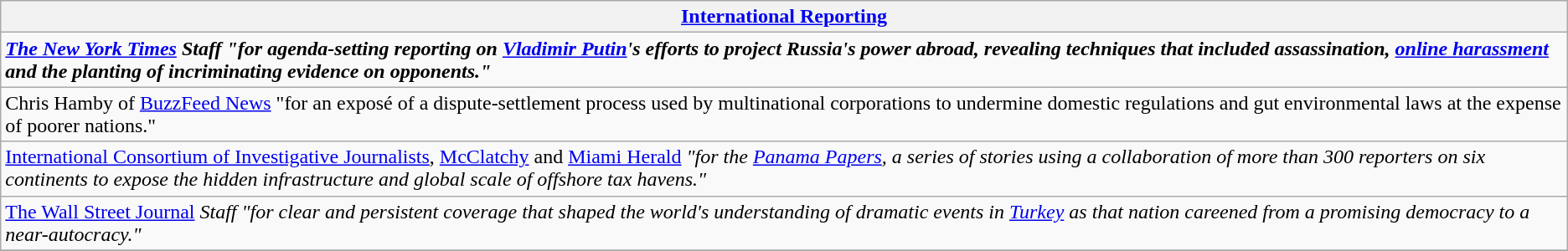<table class="wikitable" style="float:left; float:none;">
<tr>
<th><a href='#'>International Reporting</a></th>
</tr>
<tr>
<td><strong><em><a href='#'>The New York Times</a><em> Staff <strong> "for agenda-setting reporting on <a href='#'>Vladimir Putin</a>'s efforts to project Russia's power abroad, revealing techniques that included assassination, <a href='#'>online harassment</a> and the planting of incriminating evidence on opponents."</td>
</tr>
<tr>
<td>Chris Hamby of <a href='#'>BuzzFeed News</a> "for an exposé of a dispute-settlement process used by multinational corporations to undermine domestic regulations and gut environmental laws at the expense of poorer nations."</td>
</tr>
<tr>
<td><a href='#'>International Consortium of Investigative Journalists</a>, <a href='#'>McClatchy</a> and </em><a href='#'>Miami Herald</a><em> "for the <a href='#'>Panama Papers</a>, a series of stories using a collaboration of more than 300 reporters on six continents to expose the hidden infrastructure and global scale of offshore tax havens."</td>
</tr>
<tr>
<td></em><a href='#'>The Wall Street Journal</a><em> Staff "for clear and persistent coverage that shaped the world's understanding of dramatic events in <a href='#'>Turkey</a> as that nation careened from a promising democracy to a near-autocracy."</td>
</tr>
<tr>
</tr>
</table>
